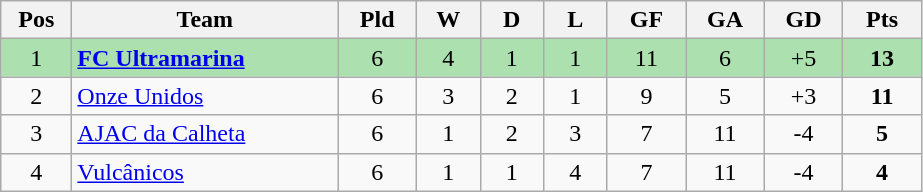<table class="wikitable" style="text-align: center;">
<tr>
<th style="width: 40px;">Pos</th>
<th style="width: 170px;">Team</th>
<th style="width: 45px;">Pld</th>
<th style="width: 35px;">W</th>
<th style="width: 35px;">D</th>
<th style="width: 35px;">L</th>
<th style="width: 45px;">GF</th>
<th style="width: 45px;">GA</th>
<th style="width: 45px;">GD</th>
<th style="width: 45px;">Pts</th>
</tr>
<tr style="background:#ACE1AF;">
<td>1</td>
<td style="text-align: left;"><strong><a href='#'>FC Ultramarina</a></strong></td>
<td>6</td>
<td>4</td>
<td>1</td>
<td>1</td>
<td>11</td>
<td>6</td>
<td>+5</td>
<td><strong>13</strong></td>
</tr>
<tr>
<td>2</td>
<td style="text-align: left;"><a href='#'>Onze Unidos</a></td>
<td>6</td>
<td>3</td>
<td>2</td>
<td>1</td>
<td>9</td>
<td>5</td>
<td>+3</td>
<td><strong>11</strong></td>
</tr>
<tr>
<td>3</td>
<td style="text-align: left;"><a href='#'>AJAC da Calheta</a></td>
<td>6</td>
<td>1</td>
<td>2</td>
<td>3</td>
<td>7</td>
<td>11</td>
<td>-4</td>
<td><strong>5</strong></td>
</tr>
<tr>
<td>4</td>
<td style="text-align: left;"><a href='#'>Vulcânicos</a></td>
<td>6</td>
<td>1</td>
<td>1</td>
<td>4</td>
<td>7</td>
<td>11</td>
<td>-4</td>
<td><strong>4</strong></td>
</tr>
</table>
